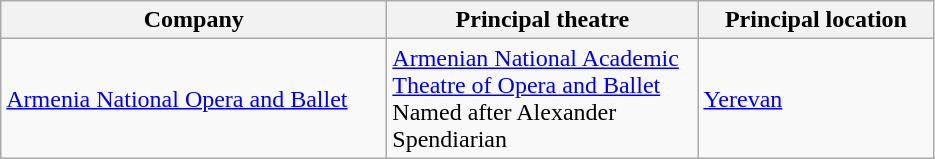<table class="wikitable">
<tr>
<th width=250>Company</th>
<th width=200>Principal theatre</th>
<th width=150>Principal location</th>
</tr>
<tr>
<td><a href='#'>Armenia National Opera and Ballet</a></td>
<td><a href='#'>Armenian National Academic Theatre of Opera and Ballet</a><br> Named after Alexander Spendiarian</td>
<td><a href='#'>Yerevan</a></td>
</tr>
</table>
